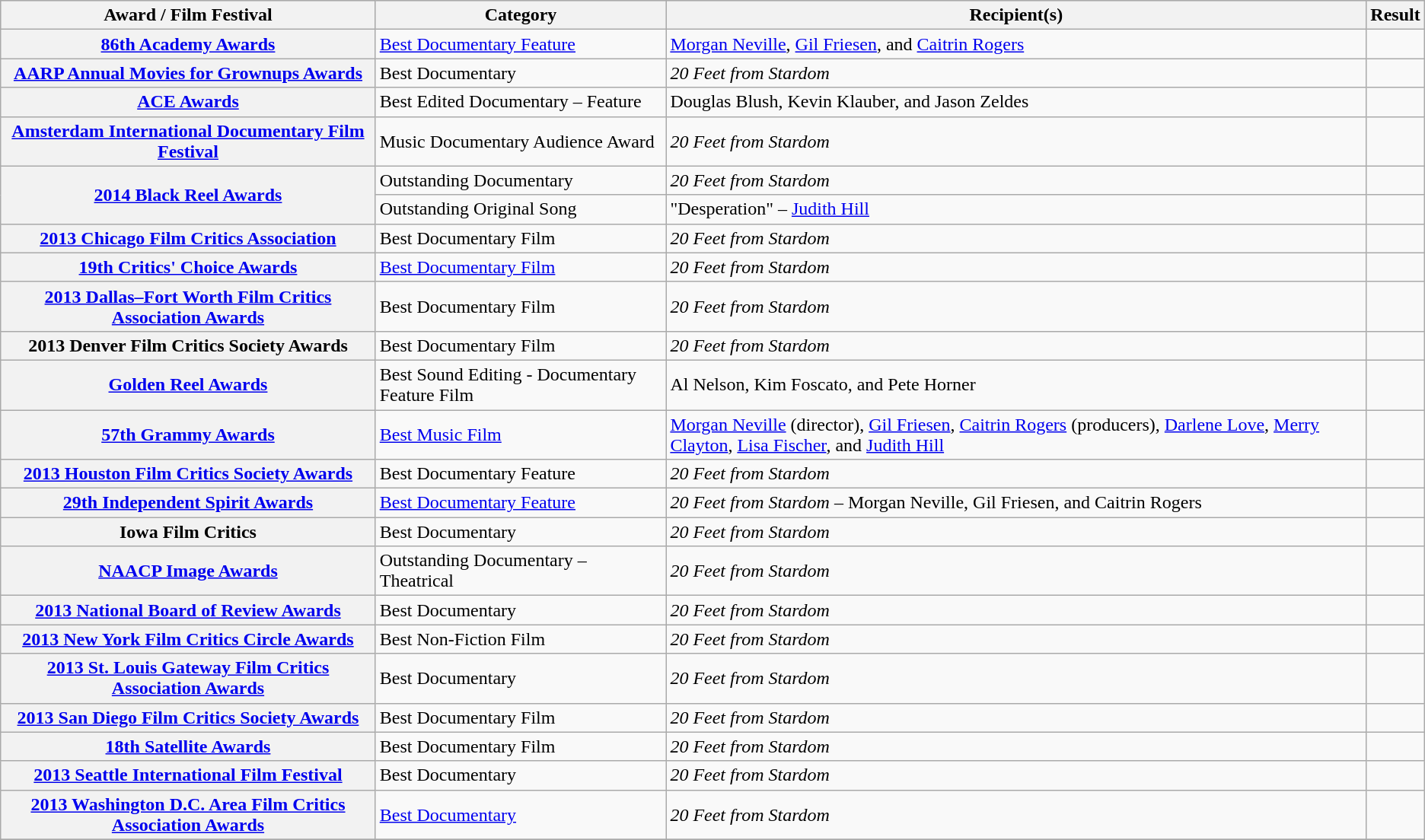<table class="wikitable sortable plainrowheaders">
<tr style="background:#ccc; text-align:center;">
<th scope="col">Award / Film Festival</th>
<th scope="col">Category</th>
<th scope="col">Recipient(s)</th>
<th scope="col">Result</th>
</tr>
<tr>
<th scope="row"><a href='#'>86th Academy Awards</a></th>
<td><a href='#'>Best Documentary Feature</a></td>
<td><a href='#'>Morgan Neville</a>, <a href='#'>Gil Friesen</a>, and <a href='#'>Caitrin Rogers</a></td>
<td></td>
</tr>
<tr>
<th scope="row"><a href='#'>AARP Annual Movies for Grownups Awards</a></th>
<td>Best Documentary</td>
<td><em>20 Feet from Stardom</em></td>
<td></td>
</tr>
<tr>
<th scope="row"><a href='#'>ACE Awards</a></th>
<td>Best Edited Documentary – Feature</td>
<td>Douglas Blush, Kevin Klauber, and Jason Zeldes</td>
<td></td>
</tr>
<tr>
<th scope="row"><a href='#'>Amsterdam International Documentary Film Festival</a></th>
<td>Music Documentary Audience Award</td>
<td><em>20 Feet from Stardom</em></td>
<td></td>
</tr>
<tr>
<th scope="row" rowspan=2><a href='#'>2014 Black Reel Awards</a></th>
<td>Outstanding Documentary</td>
<td><em>20 Feet from Stardom</em></td>
<td></td>
</tr>
<tr>
<td>Outstanding Original Song</td>
<td>"Desperation" – <a href='#'>Judith Hill</a></td>
<td></td>
</tr>
<tr>
<th scope="row"><a href='#'>2013 Chicago Film Critics Association</a></th>
<td>Best Documentary Film</td>
<td><em>20 Feet from Stardom</em></td>
<td></td>
</tr>
<tr>
<th scope="row"><a href='#'>19th Critics' Choice Awards</a></th>
<td><a href='#'>Best Documentary Film</a></td>
<td><em>20 Feet from Stardom</em></td>
<td></td>
</tr>
<tr>
<th scope="row"><a href='#'>2013 Dallas–Fort Worth Film Critics Association Awards</a></th>
<td>Best Documentary Film</td>
<td><em>20 Feet from Stardom</em></td>
<td></td>
</tr>
<tr>
<th scope="row">2013 Denver Film Critics Society Awards</th>
<td>Best Documentary Film</td>
<td><em>20 Feet from Stardom</em></td>
<td></td>
</tr>
<tr>
<th scope="row"><a href='#'>Golden Reel Awards</a></th>
<td>Best Sound Editing - Documentary Feature Film</td>
<td>Al Nelson, Kim Foscato, and Pete Horner</td>
<td></td>
</tr>
<tr>
<th scope="row"><a href='#'>57th Grammy Awards</a></th>
<td><a href='#'>Best Music Film</a></td>
<td><a href='#'>Morgan Neville</a> (director), <a href='#'>Gil Friesen</a>, <a href='#'>Caitrin Rogers</a> (producers), <a href='#'>Darlene Love</a>, <a href='#'>Merry Clayton</a>, <a href='#'>Lisa Fischer</a>, and <a href='#'>Judith Hill</a></td>
<td></td>
</tr>
<tr>
<th scope="row"><a href='#'>2013 Houston Film Critics Society Awards</a></th>
<td>Best Documentary Feature</td>
<td><em>20 Feet from Stardom</em></td>
<td></td>
</tr>
<tr>
<th scope="row"><a href='#'>29th Independent Spirit Awards</a></th>
<td><a href='#'>Best Documentary Feature</a></td>
<td><em>20 Feet from Stardom</em> – Morgan Neville, Gil Friesen, and Caitrin Rogers</td>
<td></td>
</tr>
<tr>
<th scope="row">Iowa Film Critics</th>
<td>Best Documentary</td>
<td><em>20 Feet from Stardom</em></td>
<td></td>
</tr>
<tr>
<th scope="row"><a href='#'>NAACP Image Awards</a></th>
<td>Outstanding Documentary – Theatrical</td>
<td><em>20 Feet from Stardom</em></td>
<td></td>
</tr>
<tr>
<th scope="row"><a href='#'>2013 National Board of Review Awards</a></th>
<td>Best Documentary</td>
<td><em>20 Feet from Stardom</em></td>
<td></td>
</tr>
<tr>
<th scope="row"><a href='#'>2013 New York Film Critics Circle Awards</a></th>
<td>Best Non-Fiction Film</td>
<td><em>20 Feet from Stardom</em></td>
<td></td>
</tr>
<tr>
<th scope="row"><a href='#'>2013 St. Louis Gateway Film Critics Association Awards</a></th>
<td>Best Documentary</td>
<td><em>20 Feet from Stardom</em></td>
<td></td>
</tr>
<tr>
<th scope="row"><a href='#'>2013 San Diego Film Critics Society Awards</a></th>
<td>Best Documentary Film</td>
<td><em>20 Feet from Stardom</em></td>
<td></td>
</tr>
<tr>
<th scope="row"><a href='#'>18th Satellite Awards</a></th>
<td>Best Documentary Film</td>
<td><em>20 Feet from Stardom</em></td>
<td></td>
</tr>
<tr>
<th scope="row"><a href='#'>2013 Seattle International Film Festival</a></th>
<td>Best Documentary</td>
<td><em>20 Feet from Stardom</em></td>
<td></td>
</tr>
<tr>
<th scope="row"><a href='#'>2013 Washington D.C. Area Film Critics Association Awards</a></th>
<td><a href='#'>Best Documentary</a></td>
<td><em>20 Feet from Stardom</em></td>
<td></td>
</tr>
<tr>
</tr>
</table>
